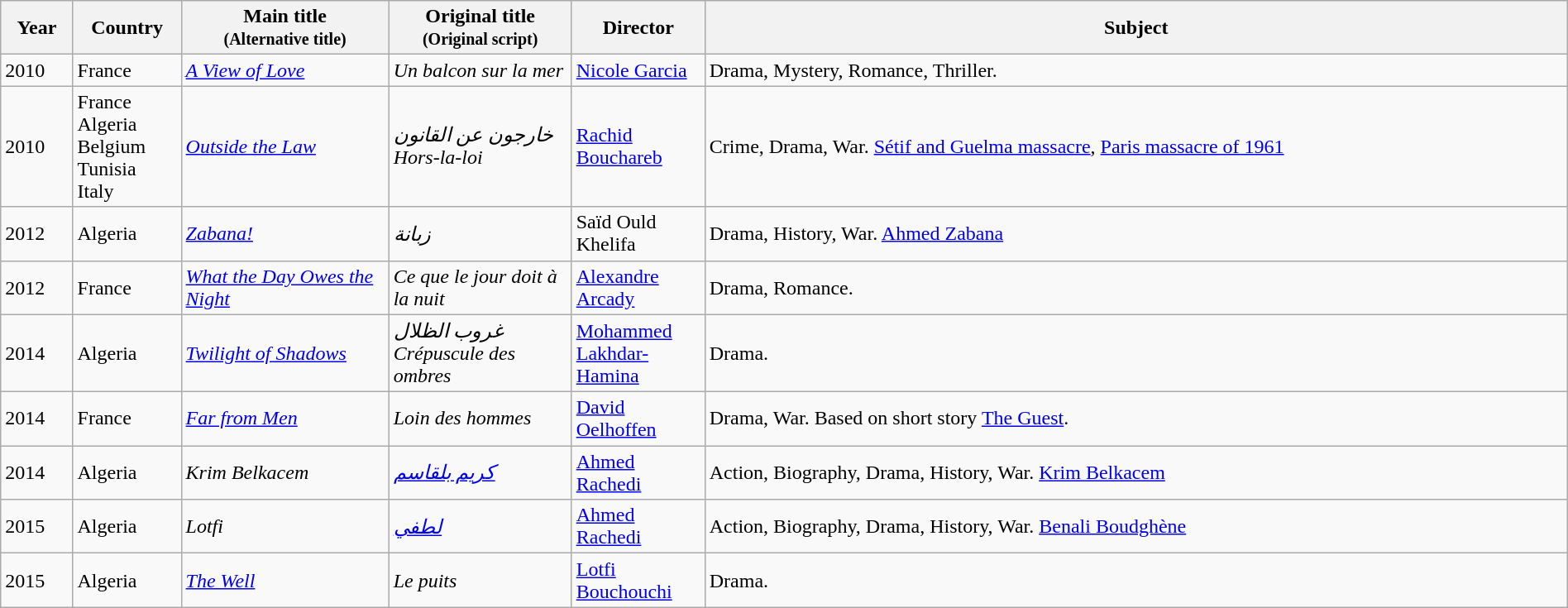<table class="wikitable sortable" style="width:100%;">
<tr>
<th>Year</th>
<th width= 80>Country</th>
<th class="unsortable" style="width:160px;">Main title<br><small>(Alternative title)</small></th>
<th class="unsortable" style="width:140px;">Original title<br><small>(Original script)</small></th>
<th width=100>Director</th>
<th class="unsortable">Subject</th>
</tr>
<tr>
<td>2010</td>
<td>France</td>
<td><em><a href='#'>A View of Love</a></em></td>
<td><em>Un balcon sur la mer</em></td>
<td><a href='#'>Nicole Garcia</a></td>
<td>Drama, Mystery, Romance, Thriller.</td>
</tr>
<tr>
<td>2010</td>
<td>France<br>Algeria<br>Belgium<br>Tunisia<br>Italy</td>
<td><em><a href='#'>Outside the Law</a></em></td>
<td><em>خارجون عن القانون</em><br><em>Hors-la-loi</em></td>
<td><a href='#'>Rachid Bouchareb</a></td>
<td>Crime, Drama, War. <a href='#'>Sétif and Guelma massacre</a>, <a href='#'>Paris massacre of 1961</a></td>
</tr>
<tr>
<td>2012</td>
<td>Algeria</td>
<td><em><a href='#'>Zabana!</a></em></td>
<td><em>زبانة</em></td>
<td>Saïd Ould Khelifa</td>
<td>Drama, History, War. <a href='#'>Ahmed Zabana</a></td>
</tr>
<tr>
<td>2012</td>
<td>France</td>
<td><em><a href='#'>What the Day Owes the Night</a></em></td>
<td><em>Ce que le jour doit à la nuit</em></td>
<td><a href='#'>Alexandre Arcady</a></td>
<td>Drama, Romance.</td>
</tr>
<tr>
<td>2014</td>
<td>Algeria</td>
<td><em><a href='#'>Twilight of Shadows</a></em></td>
<td><em>غروب الظلال</em><br><em>Crépuscule des ombres</em></td>
<td><a href='#'>Mohammed Lakhdar-Hamina</a></td>
<td>Drama.</td>
</tr>
<tr>
<td>2014</td>
<td>France</td>
<td><em><a href='#'>Far from Men</a></em></td>
<td><em>Loin des hommes</em></td>
<td><a href='#'>David Oelhoffen</a></td>
<td>Drama, War. Based on short story <a href='#'>The Guest</a>.</td>
</tr>
<tr>
<td>2014</td>
<td>Algeria</td>
<td><em>Krim Belkacem</em></td>
<td><em><a href='#'>كريم بلقاسم</a></em></td>
<td><a href='#'>Ahmed Rachedi</a></td>
<td>Action, Biography, Drama, History, War. <a href='#'>Krim Belkacem</a></td>
</tr>
<tr>
<td>2015</td>
<td>Algeria</td>
<td><em>Lotfi</em></td>
<td><em><a href='#'>لطفي</a></em></td>
<td><a href='#'>Ahmed Rachedi</a></td>
<td>Action, Biography, Drama, History, War. <a href='#'>Benali Boudghène</a></td>
</tr>
<tr>
<td>2015</td>
<td>Algeria</td>
<td><em><a href='#'>The Well</a></em></td>
<td><em>Le puits</em></td>
<td><a href='#'>Lotfi Bouchouchi</a></td>
<td>Drama.</td>
</tr>
</table>
